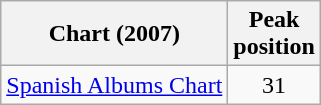<table class="wikitable sortable">
<tr>
<th>Chart (2007)</th>
<th>Peak<br>position</th>
</tr>
<tr>
<td><a href='#'>Spanish Albums Chart</a></td>
<td style="text-align:center;">31</td>
</tr>
</table>
